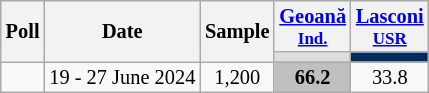<table class="wikitable sortable" style="text-align:center;font-size:85%;line-height:14px;">
<tr>
<th rowspan="2">Poll</th>
<th rowspan="2">Date</th>
<th rowspan="2" style="width:35px;">Sample</th>
<th class="unsortable" style="width:20px;"><a href='#'>Geoană</a><br><small><a href='#'>Ind.</a></small></th>
<th class="unsortable" style="width:20px;"><a href='#'>Lasconi</a><br><small><a href='#'>USR</a></small></th>
</tr>
<tr>
<th style="background:#DDDDDD; "></th>
<th style="background:#002a59; "></th>
</tr>
<tr>
<td></td>
<td>19 - 27 June 2024</td>
<td>1,200</td>
<td style="background:#C0C0C0"><strong>66.2</strong></td>
<td>33.8</td>
</tr>
</table>
